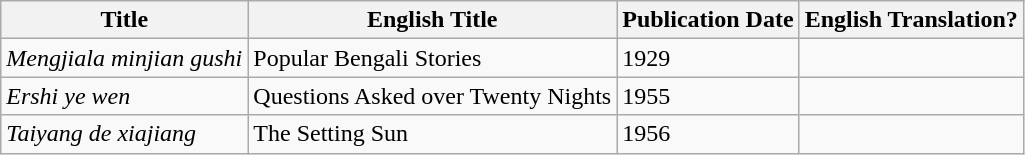<table class="wikitable">
<tr>
<th>Title</th>
<th>English Title</th>
<th>Publication Date</th>
<th>English Translation?</th>
</tr>
<tr>
<td><em>Mengjiala minjian gushi</em></td>
<td>Popular Bengali Stories</td>
<td>1929</td>
<td></td>
</tr>
<tr>
<td><em>Ershi ye wen</em></td>
<td>Questions Asked over Twenty Nights</td>
<td>1955</td>
<td></td>
</tr>
<tr>
<td><em>Taiyang de xiajiang</em></td>
<td>The Setting Sun</td>
<td>1956</td>
<td></td>
</tr>
</table>
